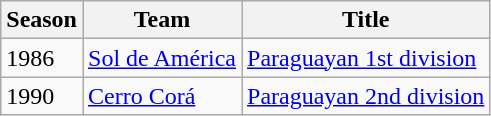<table class="wikitable">
<tr>
<th>Season</th>
<th>Team</th>
<th>Title</th>
</tr>
<tr>
<td>1986</td>
<td><a href='#'>Sol de América</a></td>
<td><a href='#'>Paraguayan 1st division</a></td>
</tr>
<tr>
<td>1990</td>
<td><a href='#'>Cerro Corá</a></td>
<td><a href='#'>Paraguayan 2nd division</a></td>
</tr>
</table>
